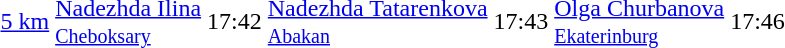<table>
<tr>
<td><a href='#'>5 km</a></td>
<td><a href='#'>Nadezhda Ilina</a><br><small> <a href='#'>Cheboksary</a></small></td>
<td>17:42</td>
<td><a href='#'>Nadezhda Tatarenkova</a><br><small> <a href='#'>Abakan</a></small></td>
<td>17:43</td>
<td><a href='#'>Olga Churbanova</a><br><small> <a href='#'>Ekaterinburg</a></small></td>
<td>17:46</td>
</tr>
</table>
